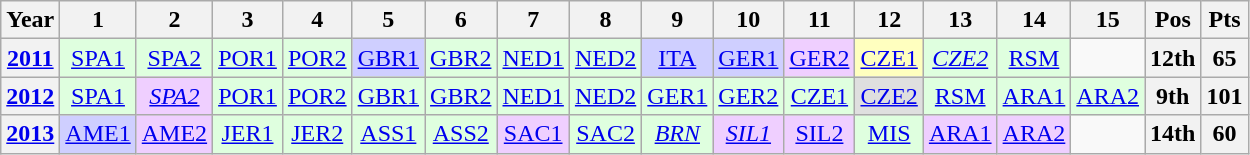<table class="wikitable" style="text-align:center;">
<tr>
<th>Year</th>
<th>1</th>
<th>2</th>
<th>3</th>
<th>4</th>
<th>5</th>
<th>6</th>
<th>7</th>
<th>8</th>
<th>9</th>
<th>10</th>
<th>11</th>
<th>12</th>
<th>13</th>
<th>14</th>
<th>15</th>
<th>Pos</th>
<th>Pts</th>
</tr>
<tr>
<th><a href='#'>2011</a></th>
<td style="background:#dfffdf;"><a href='#'>SPA1</a><br></td>
<td style="background:#dfffdf;"><a href='#'>SPA2</a><br></td>
<td style="background:#dfffdf;"><a href='#'>POR1</a><br></td>
<td style="background:#dfffdf;"><a href='#'>POR2</a><br></td>
<td style="background:#cfcfff;"><a href='#'>GBR1</a><br></td>
<td style="background:#dfffdf;"><a href='#'>GBR2</a><br></td>
<td style="background:#dfffdf;"><a href='#'>NED1</a><br></td>
<td style="background:#dfffdf;"><a href='#'>NED2</a><br></td>
<td style="background:#cfcfff;"><a href='#'>ITA</a><br></td>
<td style="background:#cfcfff;"><a href='#'>GER1</a><br></td>
<td style="background:#efcfff;"><a href='#'>GER2</a><br></td>
<td style="background:#ffffbf;"><a href='#'>CZE1</a><br></td>
<td style="background:#dfffdf;"><em><a href='#'>CZE2</a></em><br></td>
<td style="background:#dfffdf;"><a href='#'>RSM</a><br></td>
<td></td>
<th>12th</th>
<th>65</th>
</tr>
<tr>
<th><a href='#'>2012</a></th>
<td style="background:#dfffdf;"><a href='#'>SPA1</a><br></td>
<td style="background:#efcfff;"><em><a href='#'>SPA2</a></em><br></td>
<td style="background:#dfffdf;"><a href='#'>POR1</a><br></td>
<td style="background:#dfffdf;"><a href='#'>POR2</a><br></td>
<td style="background:#dfffdf;"><a href='#'>GBR1</a><br></td>
<td style="background:#dfffdf;"><a href='#'>GBR2</a><br></td>
<td style="background:#dfffdf;"><a href='#'>NED1</a><br></td>
<td style="background:#dfffdf;"><a href='#'>NED2</a><br></td>
<td style="background:#dfffdf;"><a href='#'>GER1</a><br></td>
<td style="background:#dfffdf;"><a href='#'>GER2</a><br></td>
<td style="background:#dfffdf;"><a href='#'>CZE1</a><br></td>
<td style="background:#dfdfdf;"><a href='#'>CZE2</a><br></td>
<td style="background:#dfffdf;"><a href='#'>RSM</a><br></td>
<td style="background:#dfffdf;"><a href='#'>ARA1</a><br></td>
<td style="background:#dfffdf;"><a href='#'>ARA2</a><br></td>
<th>9th</th>
<th>101</th>
</tr>
<tr>
<th><a href='#'>2013</a></th>
<td style="background:#cfcfff;"><a href='#'>AME1</a><br></td>
<td style="background:#efcfff;"><a href='#'>AME2</a><br></td>
<td style="background:#dfffdf;"><a href='#'>JER1</a><br></td>
<td style="background:#dfffdf;"><a href='#'>JER2</a><br></td>
<td style="background:#dfffdf;"><a href='#'>ASS1</a><br></td>
<td style="background:#dfffdf;"><a href='#'>ASS2</a><br></td>
<td style="background:#efcfff;"><a href='#'>SAC1</a><br></td>
<td style="background:#dfffdf;"><a href='#'>SAC2</a><br></td>
<td style="background:#dfffdf;"><em><a href='#'>BRN</a></em><br></td>
<td style="background:#efcfff;"><em><a href='#'>SIL1</a></em><br></td>
<td style="background:#efcfff;"><a href='#'>SIL2</a><br></td>
<td style="background:#dfffdf;"><a href='#'>MIS</a><br></td>
<td style="background:#efcfff;"><a href='#'>ARA1</a><br></td>
<td style="background:#efcfff;"><a href='#'>ARA2</a><br></td>
<td></td>
<th>14th</th>
<th>60</th>
</tr>
</table>
